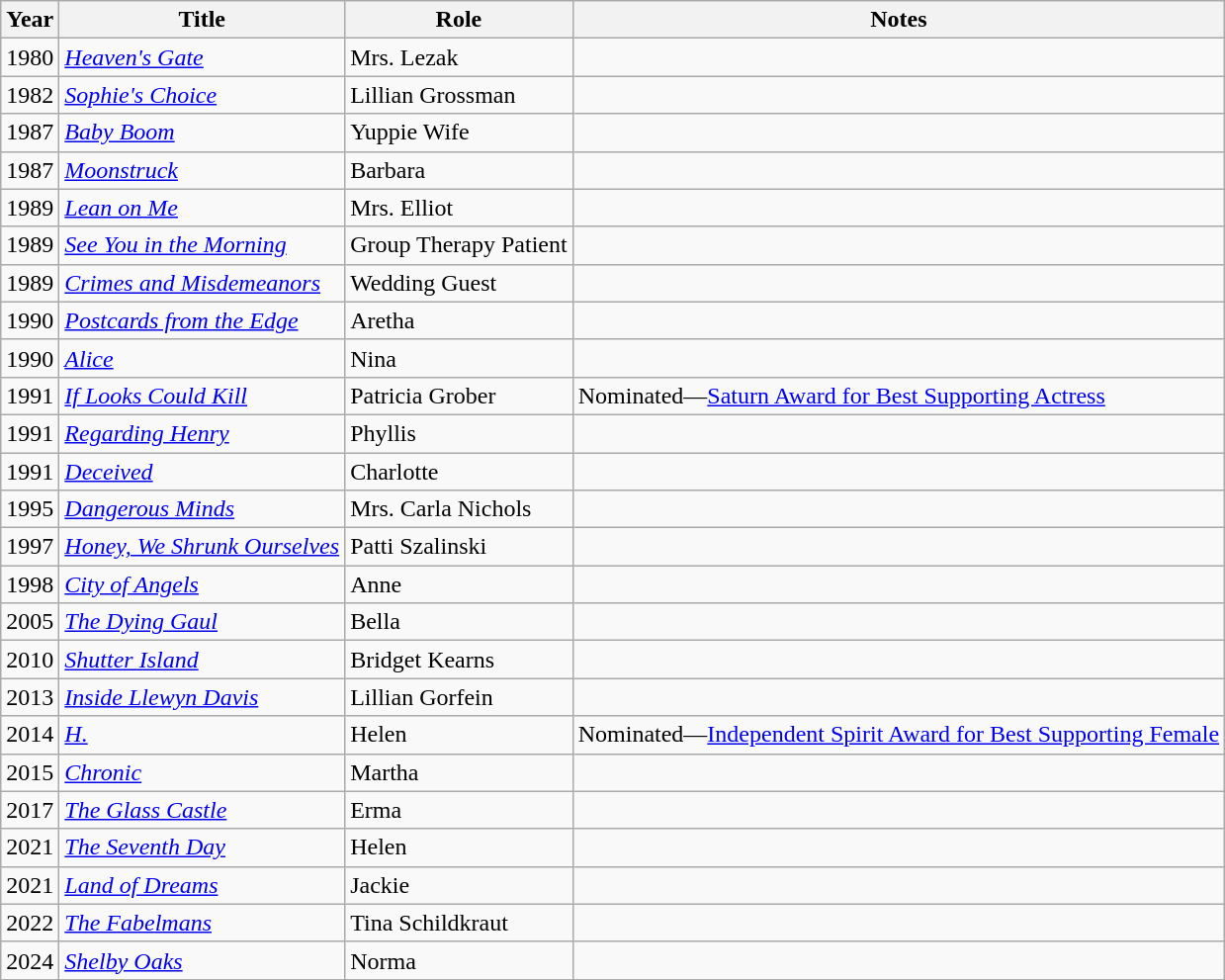<table class="wikitable sortable">
<tr>
<th>Year</th>
<th>Title</th>
<th>Role</th>
<th>Notes</th>
</tr>
<tr>
<td>1980</td>
<td><em><a href='#'>Heaven's Gate</a></em></td>
<td>Mrs. Lezak</td>
<td></td>
</tr>
<tr>
<td>1982</td>
<td><em><a href='#'>Sophie's Choice</a></em></td>
<td>Lillian Grossman</td>
<td></td>
</tr>
<tr>
<td>1987</td>
<td><em><a href='#'>Baby Boom</a></em></td>
<td>Yuppie Wife</td>
<td></td>
</tr>
<tr>
<td>1987</td>
<td><em><a href='#'>Moonstruck</a></em></td>
<td>Barbara</td>
<td></td>
</tr>
<tr>
<td>1989</td>
<td><em><a href='#'>Lean on Me</a></em></td>
<td>Mrs. Elliot</td>
<td></td>
</tr>
<tr>
<td>1989</td>
<td><em><a href='#'>See You in the Morning</a></em></td>
<td>Group Therapy Patient</td>
<td></td>
</tr>
<tr>
<td>1989</td>
<td><em><a href='#'>Crimes and Misdemeanors</a></em></td>
<td>Wedding Guest</td>
<td></td>
</tr>
<tr>
<td>1990</td>
<td><em><a href='#'>Postcards from the Edge</a></em></td>
<td>Aretha</td>
<td></td>
</tr>
<tr>
<td>1990</td>
<td><em><a href='#'>Alice</a></em></td>
<td>Nina</td>
<td></td>
</tr>
<tr>
<td>1991</td>
<td><em><a href='#'>If Looks Could Kill</a></em></td>
<td>Patricia Grober</td>
<td>Nominated—<a href='#'>Saturn Award for Best Supporting Actress</a></td>
</tr>
<tr>
<td>1991</td>
<td><em><a href='#'>Regarding Henry</a></em></td>
<td>Phyllis</td>
<td></td>
</tr>
<tr>
<td>1991</td>
<td><em><a href='#'>Deceived</a></em></td>
<td>Charlotte</td>
<td></td>
</tr>
<tr>
<td>1995</td>
<td><em><a href='#'>Dangerous Minds</a></em></td>
<td>Mrs. Carla Nichols</td>
<td></td>
</tr>
<tr>
<td>1997</td>
<td><em><a href='#'>Honey, We Shrunk Ourselves</a></em></td>
<td>Patti Szalinski</td>
<td></td>
</tr>
<tr>
<td>1998</td>
<td><em><a href='#'>City of Angels</a></em></td>
<td>Anne</td>
<td></td>
</tr>
<tr>
<td>2005</td>
<td><em><a href='#'>The Dying Gaul</a></em></td>
<td>Bella</td>
<td></td>
</tr>
<tr>
<td>2010</td>
<td><em><a href='#'>Shutter Island</a></em></td>
<td>Bridget Kearns</td>
<td></td>
</tr>
<tr>
<td>2013</td>
<td><em><a href='#'>Inside Llewyn Davis</a></em></td>
<td>Lillian Gorfein</td>
<td></td>
</tr>
<tr>
<td>2014</td>
<td><em><a href='#'>H.</a></em></td>
<td>Helen</td>
<td>Nominated—<a href='#'>Independent Spirit Award for Best Supporting Female</a></td>
</tr>
<tr>
<td>2015</td>
<td><em><a href='#'>Chronic</a></em></td>
<td>Martha</td>
<td></td>
</tr>
<tr>
<td>2017</td>
<td><em><a href='#'>The Glass Castle</a></em></td>
<td>Erma</td>
<td></td>
</tr>
<tr>
<td>2021</td>
<td><em><a href='#'>The Seventh Day</a></em></td>
<td>Helen</td>
<td></td>
</tr>
<tr>
<td>2021</td>
<td><em><a href='#'>Land of Dreams</a></em></td>
<td>Jackie</td>
<td></td>
</tr>
<tr>
<td>2022</td>
<td><em><a href='#'>The Fabelmans</a></em></td>
<td>Tina Schildkraut</td>
<td></td>
</tr>
<tr>
<td>2024</td>
<td><em><a href='#'>Shelby Oaks</a></em></td>
<td>Norma</td>
<td></td>
</tr>
<tr>
</tr>
</table>
